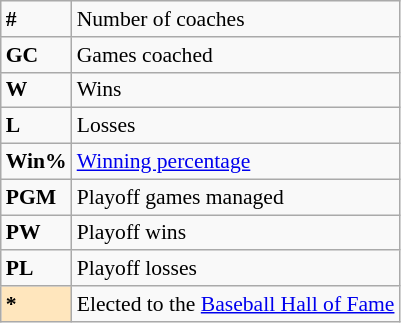<table class="wikitable" style="font-size:90%;">
<tr>
<td><strong>#</strong></td>
<td>Number of coaches</td>
</tr>
<tr>
<td><strong>GC</strong></td>
<td>Games coached</td>
</tr>
<tr>
<td><strong>W</strong></td>
<td>Wins</td>
</tr>
<tr>
<td><strong>L</strong></td>
<td>Losses</td>
</tr>
<tr>
<td><strong>Win%</strong></td>
<td><a href='#'>Winning percentage</a></td>
</tr>
<tr>
<td><strong>PGM</strong></td>
<td>Playoff games managed</td>
</tr>
<tr>
<td><strong>PW</strong></td>
<td>Playoff wins</td>
</tr>
<tr>
<td><strong>PL</strong></td>
<td>Playoff losses</td>
</tr>
<tr>
<td style="background-color: #FFE6BD"><strong>*</strong></td>
<td>Elected to the <a href='#'>Baseball Hall of Fame</a></td>
</tr>
</table>
